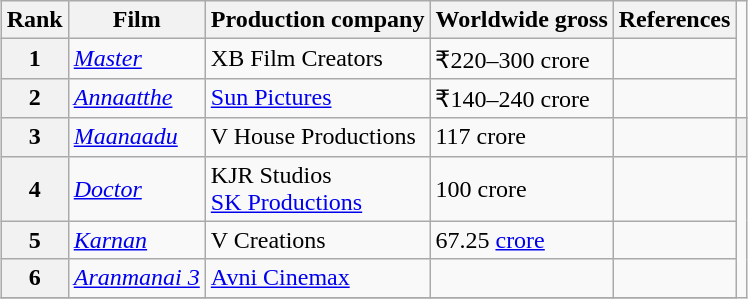<table class="wikitable sortable" style="margin:auto; margin:auto;">
<tr>
<th>Rank</th>
<th>Film</th>
<th>Production company</th>
<th>Worldwide gross</th>
<th>References</th>
</tr>
<tr>
<th style="text-align:center;">1</th>
<td><em><a href='#'>Master</a></em></td>
<td>XB Film Creators</td>
<td>₹220–300 crore</td>
<td></td>
</tr>
<tr>
<th style="textalign:center;">2</th>
<td><em><a href='#'>Annaatthe</a></em></td>
<td><a href='#'>Sun Pictures</a></td>
<td>₹140–240 crore</td>
<td></td>
</tr>
<tr>
<th style="text-align:center;">3</th>
<td><em><a href='#'>Maanaadu</a></em></td>
<td>V House Productions</td>
<td>117 crore</td>
<td></td>
<th></th>
</tr>
<tr>
<th style="text-align:center;">4</th>
<td><em><a href='#'>Doctor</a></em></td>
<td>KJR Studios<br><a href='#'>SK Productions</a></td>
<td>100 crore</td>
<td></td>
</tr>
<tr>
<th style="text-align:center;">5</th>
<td><em><a href='#'>Karnan</a></em></td>
<td Kalaipuli S. Thanu>V Creations</td>
<td>67.25 <a href='#'>crore</a></td>
<td></td>
</tr>
<tr>
<th style="text-align:center;">6</th>
<td><em><a href='#'>Aranmanai 3</a></em></td>
<td><a href='#'>Avni Cinemax</a></td>
<td></td>
<td></td>
</tr>
<tr>
</tr>
</table>
